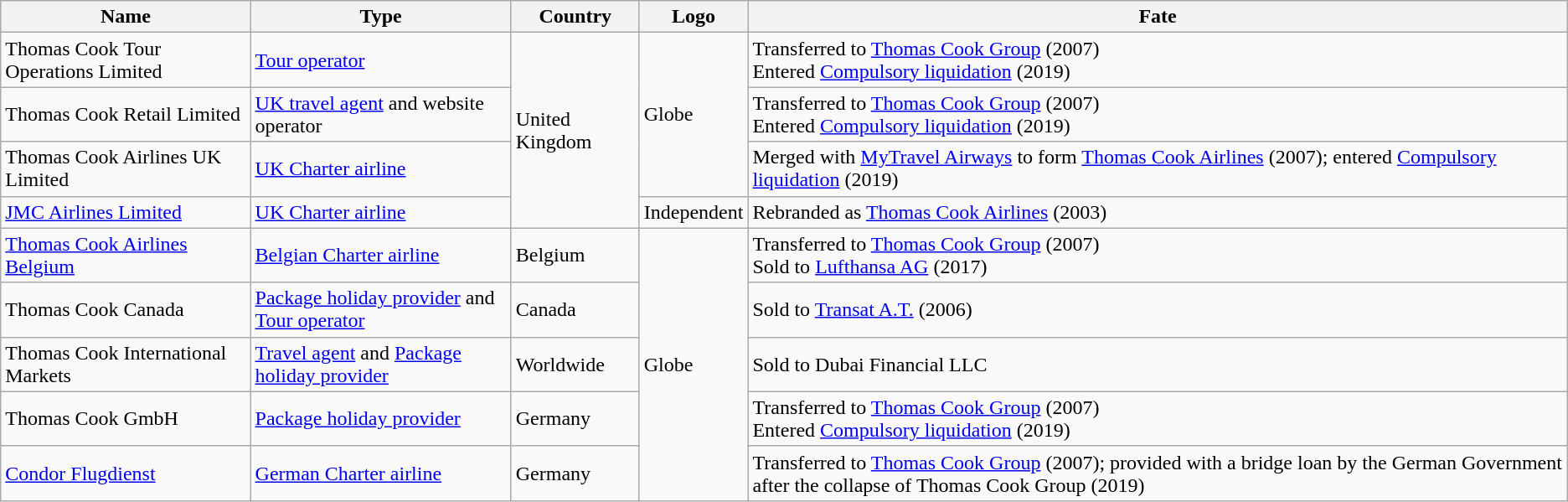<table class="wikitable">
<tr>
<th>Name</th>
<th>Type</th>
<th>Country</th>
<th>Logo</th>
<th>Fate</th>
</tr>
<tr>
<td>Thomas Cook Tour Operations Limited</td>
<td><a href='#'>Tour operator</a></td>
<td rowspan="4">United Kingdom</td>
<td rowspan="3">Globe</td>
<td>Transferred to <a href='#'>Thomas Cook Group</a> (2007)<br>Entered <a href='#'>Compulsory liquidation</a> (2019)</td>
</tr>
<tr>
<td>Thomas Cook Retail Limited</td>
<td><a href='#'>UK travel agent</a> and website operator</td>
<td>Transferred to <a href='#'>Thomas Cook Group</a> (2007)<br>Entered <a href='#'>Compulsory liquidation</a> (2019)</td>
</tr>
<tr>
<td>Thomas Cook Airlines UK Limited</td>
<td><a href='#'>UK Charter airline</a></td>
<td>Merged with <a href='#'>MyTravel Airways</a> to form <a href='#'>Thomas Cook Airlines</a> (2007); entered <a href='#'>Compulsory liquidation</a> (2019)</td>
</tr>
<tr>
<td><a href='#'>JMC Airlines Limited</a></td>
<td><a href='#'>UK Charter airline</a></td>
<td>Independent</td>
<td>Rebranded as <a href='#'>Thomas Cook Airlines</a> (2003)</td>
</tr>
<tr>
<td><a href='#'>Thomas Cook Airlines Belgium</a></td>
<td><a href='#'>Belgian Charter airline</a></td>
<td>Belgium</td>
<td rowspan="5">Globe</td>
<td>Transferred to <a href='#'>Thomas Cook Group</a> (2007)<br>Sold to <a href='#'>Lufthansa AG</a> (2017)</td>
</tr>
<tr>
<td>Thomas Cook Canada</td>
<td><a href='#'>Package holiday provider</a> and <a href='#'>Tour operator</a></td>
<td>Canada</td>
<td>Sold to <a href='#'>Transat A.T.</a> (2006) </td>
</tr>
<tr>
<td>Thomas Cook International Markets</td>
<td><a href='#'>Travel agent</a> and <a href='#'>Package holiday provider</a></td>
<td>Worldwide</td>
<td>Sold to Dubai Financial LLC</td>
</tr>
<tr>
<td>Thomas Cook GmbH</td>
<td><a href='#'>Package holiday provider</a></td>
<td>Germany</td>
<td>Transferred to <a href='#'>Thomas Cook Group</a> (2007)<br>Entered <a href='#'>Compulsory liquidation</a> (2019)</td>
</tr>
<tr>
<td><a href='#'>Condor Flugdienst</a></td>
<td><a href='#'>German Charter airline</a></td>
<td>Germany</td>
<td>Transferred to <a href='#'>Thomas Cook Group</a> (2007); provided with a bridge loan by the German Government after the collapse of Thomas Cook Group (2019)</td>
</tr>
</table>
